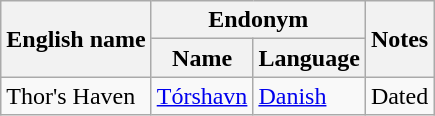<table class="wikitable sortable mw-collapsible">
<tr>
<th rowspan="2">English name</th>
<th colspan="2">Endonym</th>
<th rowspan="2">Notes</th>
</tr>
<tr>
<th>Name</th>
<th>Language</th>
</tr>
<tr>
<td>Thor's Haven</td>
<td><a href='#'>Tórshavn</a></td>
<td><a href='#'>Danish</a></td>
<td>Dated</td>
</tr>
</table>
